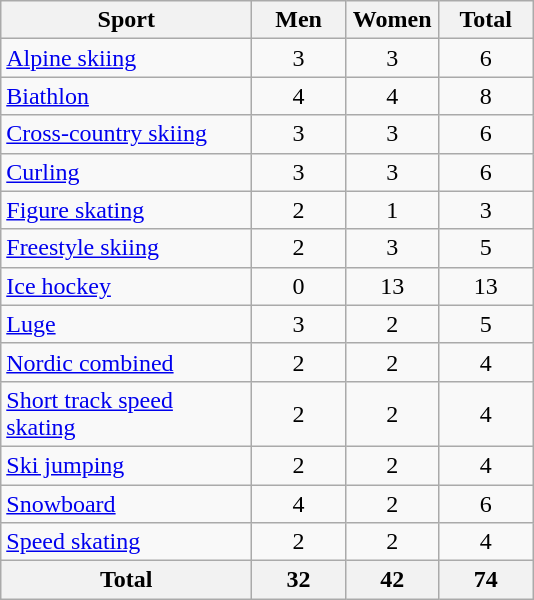<table class="wikitable sortable" style=text-align:center>
<tr>
<th width=160>Sport</th>
<th width=55>Men</th>
<th width=55>Women</th>
<th width=55>Total</th>
</tr>
<tr>
<td align=left><a href='#'>Alpine skiing</a></td>
<td>3</td>
<td>3</td>
<td>6</td>
</tr>
<tr>
<td align=left><a href='#'>Biathlon</a></td>
<td>4</td>
<td>4</td>
<td>8</td>
</tr>
<tr>
<td align=left><a href='#'>Cross-country skiing</a></td>
<td>3</td>
<td>3</td>
<td>6</td>
</tr>
<tr>
<td align=left><a href='#'>Curling</a></td>
<td>3</td>
<td>3</td>
<td>6</td>
</tr>
<tr>
<td align=left><a href='#'>Figure skating</a></td>
<td>2</td>
<td>1</td>
<td>3</td>
</tr>
<tr>
<td align=left><a href='#'>Freestyle skiing</a></td>
<td>2</td>
<td>3</td>
<td>5</td>
</tr>
<tr>
<td align=left><a href='#'>Ice hockey</a></td>
<td>0</td>
<td>13</td>
<td>13</td>
</tr>
<tr>
<td align=left><a href='#'>Luge</a></td>
<td>3</td>
<td>2</td>
<td>5</td>
</tr>
<tr>
<td align=left><a href='#'>Nordic combined</a></td>
<td>2</td>
<td>2</td>
<td>4</td>
</tr>
<tr>
<td align=left><a href='#'>Short track speed skating</a></td>
<td>2</td>
<td>2</td>
<td>4</td>
</tr>
<tr>
<td align=left><a href='#'>Ski jumping</a></td>
<td>2</td>
<td>2</td>
<td>4</td>
</tr>
<tr>
<td align=left><a href='#'>Snowboard</a></td>
<td>4</td>
<td>2</td>
<td>6</td>
</tr>
<tr>
<td align=left><a href='#'>Speed skating</a></td>
<td>2</td>
<td>2</td>
<td>4</td>
</tr>
<tr>
<th>Total</th>
<th>32</th>
<th>42</th>
<th>74</th>
</tr>
</table>
